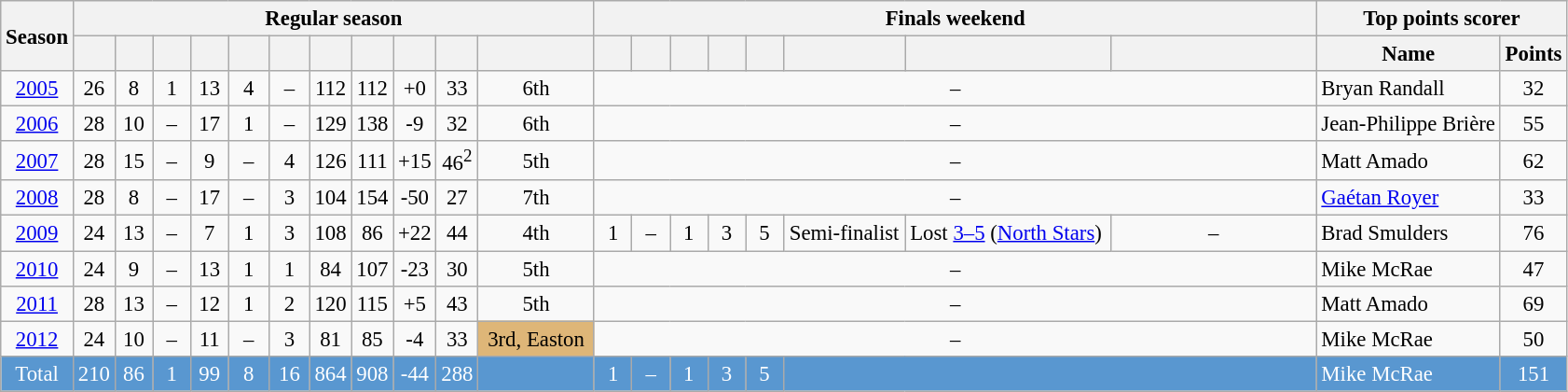<table class="wikitable" style="text-align: center;font-size:95%">
<tr>
<th rowspan="2" style="width:40px">Season</th>
<th colspan="11">Regular season</th>
<th colspan="8">Finals weekend</th>
<th colspan="2">Top points scorer</th>
</tr>
<tr>
<th width="20px"></th>
<th width="20px"></th>
<th width="20px"></th>
<th width="20px"></th>
<th width="22px"></th>
<th width="22px"></th>
<th width="20px"></th>
<th width="20px"></th>
<th width="22px"></th>
<th width="20px"></th>
<th width="76px"></th>
<th width="20px"></th>
<th width="20px"></th>
<th width="20px"></th>
<th width="20px"></th>
<th width="20px"></th>
<th width="80px"></th>
<th width="140px"></th>
<th width="140px"></th>
<th>Name</th>
<th>Points</th>
</tr>
<tr>
<td><a href='#'>2005</a></td>
<td>26</td>
<td>8</td>
<td>1</td>
<td>13</td>
<td>4</td>
<td>–</td>
<td>112</td>
<td>112</td>
<td>+0</td>
<td>33</td>
<td>6th</td>
<td colspan="8">–</td>
<td align="left"> Bryan Randall</td>
<td>32</td>
</tr>
<tr>
<td><a href='#'>2006</a></td>
<td>28</td>
<td>10</td>
<td>–</td>
<td>17</td>
<td>1</td>
<td>–</td>
<td>129</td>
<td>138</td>
<td>-9</td>
<td>32</td>
<td>6th</td>
<td colspan="8">–</td>
<td align="left"> Jean-Philippe Brière</td>
<td>55</td>
</tr>
<tr>
<td><a href='#'>2007</a></td>
<td>28</td>
<td>15</td>
<td>–</td>
<td>9</td>
<td>–</td>
<td>4</td>
<td>126</td>
<td>111</td>
<td>+15</td>
<td>46<sup>2</sup></td>
<td>5th</td>
<td colspan="8">–</td>
<td align="left"> Matt Amado</td>
<td>62</td>
</tr>
<tr>
<td><a href='#'>2008</a></td>
<td>28</td>
<td>8</td>
<td>–</td>
<td>17</td>
<td>–</td>
<td>3</td>
<td>104</td>
<td>154</td>
<td>-50</td>
<td>27</td>
<td>7th</td>
<td colspan="8">–</td>
<td align="left"> <a href='#'>Gaétan Royer</a></td>
<td>33</td>
</tr>
<tr>
<td><a href='#'>2009</a></td>
<td>24</td>
<td>13</td>
<td>–</td>
<td>7</td>
<td>1</td>
<td>3</td>
<td>108</td>
<td>86</td>
<td>+22</td>
<td>44</td>
<td>4th</td>
<td>1</td>
<td>–</td>
<td>1</td>
<td>3</td>
<td>5</td>
<td>Semi-finalist</td>
<td align="left">Lost <a href='#'>3–5</a> (<a href='#'>North Stars</a>)</td>
<td>–</td>
<td align="left"> Brad Smulders</td>
<td>76</td>
</tr>
<tr>
<td><a href='#'>2010</a></td>
<td>24</td>
<td>9</td>
<td>–</td>
<td>13</td>
<td>1</td>
<td>1</td>
<td>84</td>
<td>107</td>
<td>-23</td>
<td>30</td>
<td>5th</td>
<td colspan="8">–</td>
<td align="left"> Mike McRae</td>
<td>47</td>
</tr>
<tr>
<td><a href='#'>2011</a></td>
<td>28</td>
<td>13</td>
<td>–</td>
<td>12</td>
<td>1</td>
<td>2</td>
<td>120</td>
<td>115</td>
<td>+5</td>
<td>43</td>
<td>5th</td>
<td colspan="8">–</td>
<td align="left"> Matt Amado</td>
<td>69</td>
</tr>
<tr>
<td><a href='#'>2012</a></td>
<td>24</td>
<td>10</td>
<td>–</td>
<td>11</td>
<td>–</td>
<td>3</td>
<td>81</td>
<td>85</td>
<td>-4</td>
<td>33</td>
<td bgcolor="#deb678">3rd, Easton</td>
<td colspan="8">–</td>
<td align="left"> Mike McRae</td>
<td>50</td>
</tr>
<tr style="background-color:#5997d0;color:white">
<td>Total</td>
<td>210</td>
<td>86</td>
<td>1</td>
<td>99</td>
<td>8</td>
<td>16</td>
<td>864</td>
<td>908</td>
<td>-44</td>
<td>288</td>
<td></td>
<td>1</td>
<td>–</td>
<td>1</td>
<td>3</td>
<td>5</td>
<td colspan="3"></td>
<td align="left"> Mike McRae</td>
<td>151</td>
</tr>
</table>
